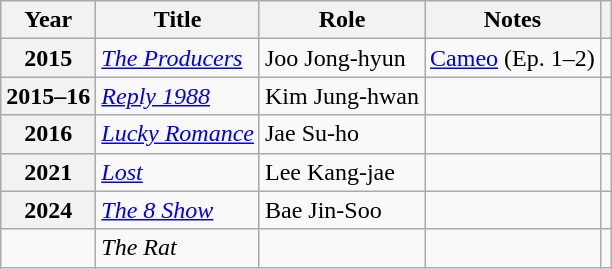<table class="wikitable plainrowheaders sortable">
<tr>
<th scope="col">Year</th>
<th scope="col">Title</th>
<th scope="col">Role</th>
<th scope="col" class="unsortable">Notes</th>
<th scope="col" class="unsortable"></th>
</tr>
<tr>
<th scope="row">2015</th>
<td><em><a href='#'>The Producers</a></em></td>
<td>Joo Jong-hyun</td>
<td><a href='#'>Cameo</a> (Ep. 1–2)</td>
<td style="text-align:center"></td>
</tr>
<tr>
<th scope="row">2015–16</th>
<td><em><a href='#'>Reply 1988</a></em></td>
<td>Kim Jung-hwan</td>
<td></td>
<td style="text-align:center"></td>
</tr>
<tr>
<th scope="row">2016</th>
<td><em><a href='#'>Lucky Romance</a></em></td>
<td>Jae Su-ho</td>
<td></td>
<td style="text-align:center"></td>
</tr>
<tr>
<th scope="row">2021</th>
<td><em><a href='#'>Lost</a></em></td>
<td>Lee Kang-jae</td>
<td></td>
<td style="text-align:center"></td>
</tr>
<tr>
<th scope="row">2024</th>
<td><em><a href='#'>The 8 Show</a></em></td>
<td>Bae Jin-Soo</td>
<td></td>
<td style="text-align:center"></td>
</tr>
<tr>
<td></td>
<td><em>The Rat</em></td>
<td></td>
<td></td>
<td style="text-align:center"></td>
</tr>
</table>
